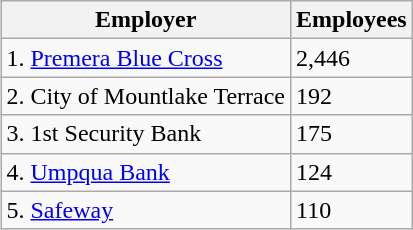<table class="wikitable" style="float:right; clear:right; margin:0 0 0.5em 1em;">
<tr>
<th>Employer</th>
<th>Employees</th>
</tr>
<tr>
<td>1. <a href='#'>Premera Blue Cross</a></td>
<td>2,446</td>
</tr>
<tr>
<td>2. City of Mountlake Terrace</td>
<td>192</td>
</tr>
<tr>
<td>3. 1st Security Bank</td>
<td>175</td>
</tr>
<tr>
<td>4. <a href='#'>Umpqua Bank</a></td>
<td>124</td>
</tr>
<tr>
<td>5. <a href='#'>Safeway</a></td>
<td>110</td>
</tr>
</table>
